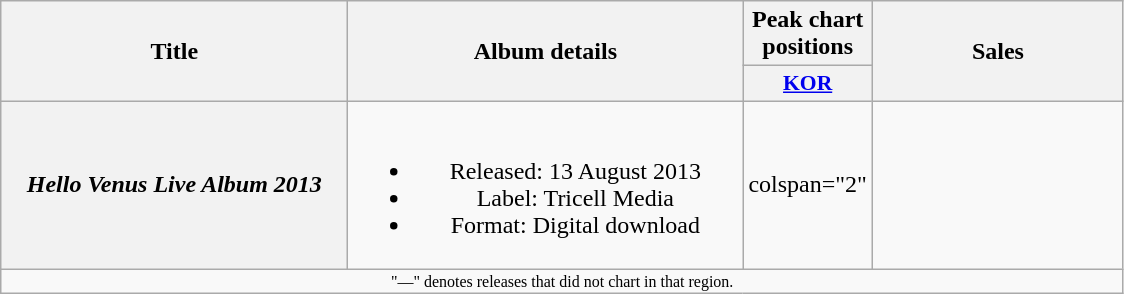<table class="wikitable plainrowheaders" style="text-align:center;">
<tr>
<th scope="col" rowspan="2" style="width:14em;">Title</th>
<th scope="col" rowspan="2" style="width:16em;">Album details</th>
<th scope="col" colspan="1">Peak chart positions</th>
<th scope="col" rowspan="2" style="width:10em;">Sales</th>
</tr>
<tr>
<th scope="col" style="width:3em;font-size:90%;"><a href='#'>KOR</a><br></th>
</tr>
<tr>
<th scope="row"><em>Hello Venus Live Album 2013</em></th>
<td><br><ul><li>Released: 13 August 2013</li><li>Label: Tricell Media</li><li>Format: Digital download</li></ul></td>
<td>colspan="2"</td>
</tr>
<tr>
<td colspan="4" style="font-size:8pt;">"—" denotes releases that did not chart in that region.</td>
</tr>
</table>
